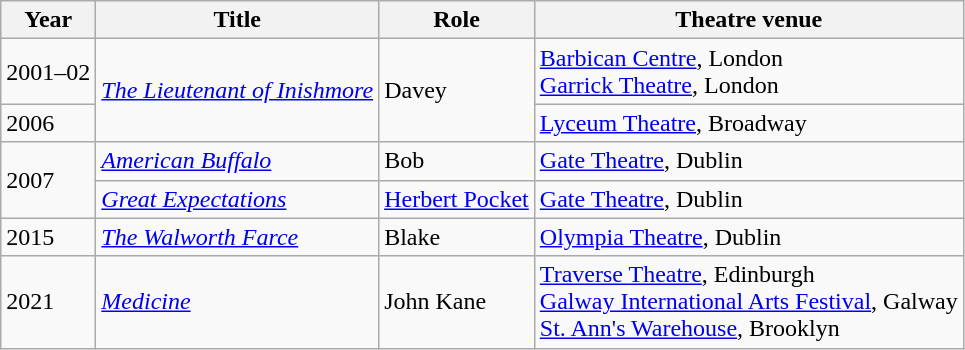<table class="wikitable sortable">
<tr>
<th>Year</th>
<th>Title</th>
<th>Role</th>
<th class="unsortable">Theatre venue</th>
</tr>
<tr>
<td>2001–02</td>
<td rowspan=2><em><a href='#'>The Lieutenant of Inishmore</a></em></td>
<td rowspan=2>Davey</td>
<td><a href='#'>Barbican Centre</a>, London <br><a href='#'>Garrick Theatre</a>, London</td>
</tr>
<tr>
<td>2006</td>
<td><a href='#'>Lyceum Theatre</a>, Broadway</td>
</tr>
<tr>
<td rowspan=2>2007</td>
<td><em><a href='#'>American Buffalo</a></em></td>
<td>Bob</td>
<td><a href='#'>Gate Theatre</a>, Dublin</td>
</tr>
<tr>
<td><em><a href='#'>Great Expectations</a></em></td>
<td><a href='#'>Herbert Pocket</a></td>
<td><a href='#'>Gate Theatre</a>, Dublin</td>
</tr>
<tr>
<td>2015</td>
<td><em><a href='#'>The Walworth Farce</a></em></td>
<td>Blake</td>
<td><a href='#'>Olympia Theatre</a>, Dublin</td>
</tr>
<tr>
<td>2021</td>
<td><em><a href='#'>Medicine</a></em></td>
<td>John Kane</td>
<td><a href='#'>Traverse Theatre</a>, Edinburgh <br><a href='#'>Galway International Arts Festival</a>, Galway <br><a href='#'>St. Ann's Warehouse</a>, Brooklyn</td>
</tr>
</table>
